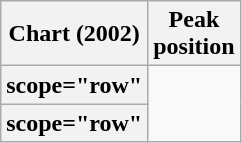<table class="wikitable plainrowheaders sortable">
<tr>
<th scope="col">Chart (2002)</th>
<th scope="col">Peak<br>position</th>
</tr>
<tr>
<th>scope="row" </th>
</tr>
<tr>
<th>scope="row" </th>
</tr>
</table>
